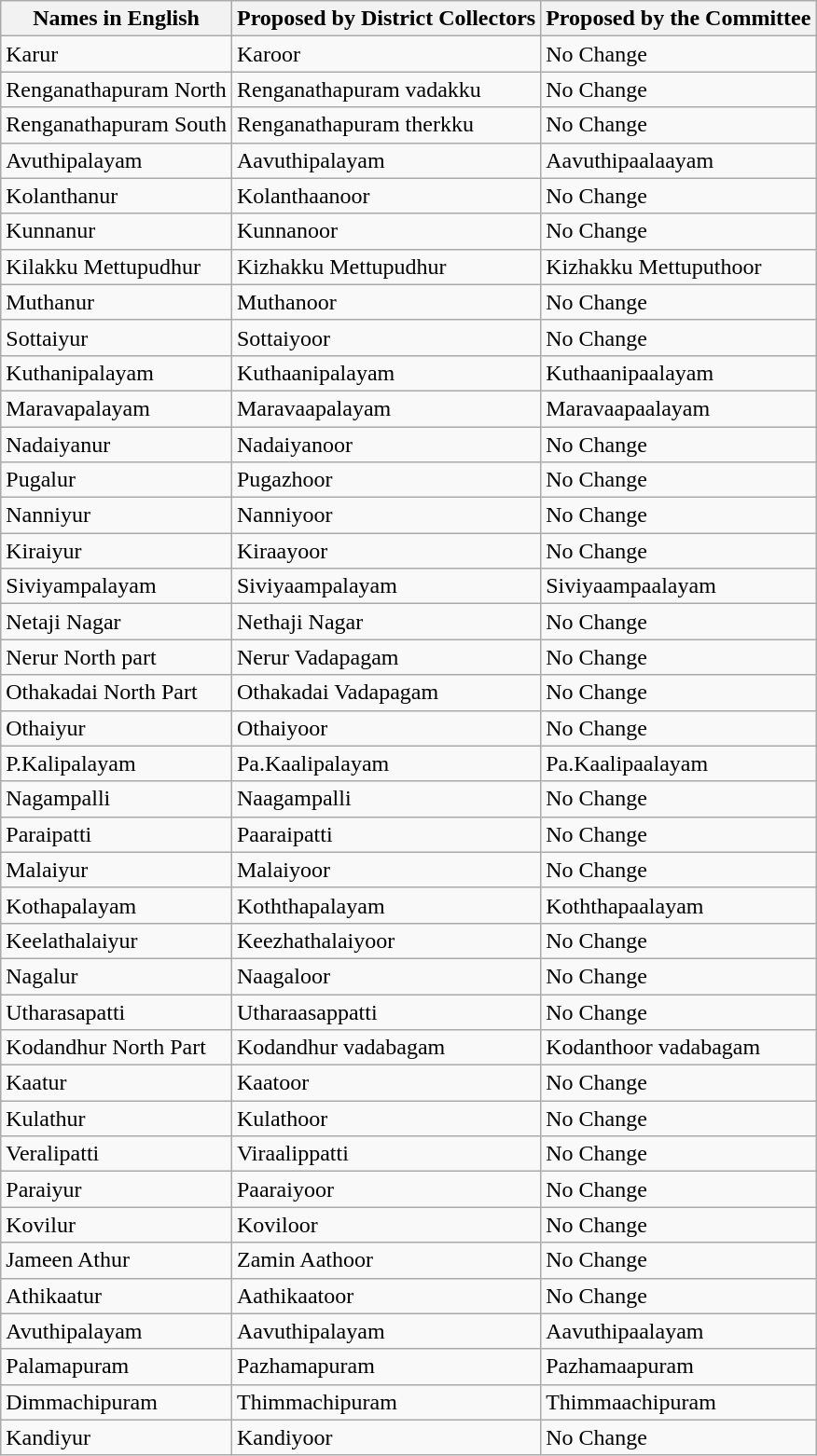<table class="wikitable">
<tr>
<th>Names in English</th>
<th>Proposed by District Collectors</th>
<th>Proposed by the Committee</th>
</tr>
<tr>
<td>Karur</td>
<td>Karoor</td>
<td>No Change</td>
</tr>
<tr>
<td>Renganathapuram  North</td>
<td>Renganathapuram vadakku</td>
<td>No Change</td>
</tr>
<tr>
<td>Renganathapuram  South</td>
<td>Renganathapuram therkku</td>
<td>No Change</td>
</tr>
<tr>
<td>Avuthipalayam</td>
<td>Aavuthipalayam</td>
<td>Aavuthipaalaayam</td>
</tr>
<tr>
<td>Kolanthanur</td>
<td>Kolanthaanoor</td>
<td>No Change</td>
</tr>
<tr>
<td>Kunnanur</td>
<td>Kunnanoor</td>
<td>No Change</td>
</tr>
<tr>
<td>Kilakku  Mettupudhur</td>
<td>Kizhakku Mettupudhur</td>
<td>Kizhakku Mettuputhoor</td>
</tr>
<tr>
<td>Muthanur</td>
<td>Muthanoor</td>
<td>No Change</td>
</tr>
<tr>
<td>Sottaiyur</td>
<td>Sottaiyoor</td>
<td>No Change</td>
</tr>
<tr>
<td>Kuthanipalayam</td>
<td>Kuthaanipalayam</td>
<td>Kuthaanipaalayam</td>
</tr>
<tr>
<td>Maravapalayam</td>
<td>Maravaapalayam</td>
<td>Maravaapaalayam</td>
</tr>
<tr>
<td>Nadaiyanur</td>
<td>Nadaiyanoor</td>
<td>No Change</td>
</tr>
<tr>
<td>Pugalur</td>
<td>Pugazhoor</td>
<td>No Change</td>
</tr>
<tr>
<td>Nanniyur</td>
<td>Nanniyoor</td>
<td>No Change</td>
</tr>
<tr>
<td>Kiraiyur</td>
<td>Kiraayoor</td>
<td>No Change</td>
</tr>
<tr>
<td>Siviyampalayam</td>
<td>Siviyaampalayam</td>
<td>Siviyaampaalayam</td>
</tr>
<tr>
<td>Netaji  Nagar</td>
<td>Nethaji Nagar</td>
<td>No Change</td>
</tr>
<tr>
<td>Nerur  North part</td>
<td>Nerur Vadapagam</td>
<td>No Change</td>
</tr>
<tr>
<td>Othakadai  North Part</td>
<td>Othakadai Vadapagam</td>
<td>No Change</td>
</tr>
<tr>
<td>Othaiyur</td>
<td>Othaiyoor</td>
<td>No Change</td>
</tr>
<tr>
<td>P.Kalipalayam</td>
<td>Pa.Kaalipalayam</td>
<td>Pa.Kaalipaalayam</td>
</tr>
<tr>
<td>Nagampalli</td>
<td>Naagampalli</td>
<td>No Change</td>
</tr>
<tr>
<td>Paraipatti</td>
<td>Paaraipatti</td>
<td>No Change</td>
</tr>
<tr>
<td>Malaiyur</td>
<td>Malaiyoor</td>
<td>No Change</td>
</tr>
<tr>
<td>Kothapalayam</td>
<td>Koththapalayam</td>
<td>Koththapaalayam</td>
</tr>
<tr>
<td>Keelathalaiyur</td>
<td>Keezhathalaiyoor</td>
<td>No Change</td>
</tr>
<tr>
<td>Nagalur</td>
<td>Naagaloor</td>
<td>No Change</td>
</tr>
<tr>
<td>Utharasapatti</td>
<td>Utharaasappatti</td>
<td>No Change</td>
</tr>
<tr>
<td>Kodandhur  North Part</td>
<td>Kodandhur vadabagam</td>
<td>Kodanthoor vadabagam</td>
</tr>
<tr>
<td>Kaatur</td>
<td>Kaatoor</td>
<td>No Change</td>
</tr>
<tr>
<td>Kulathur</td>
<td>Kulathoor</td>
<td>No Change</td>
</tr>
<tr>
<td>Veralipatti</td>
<td>Viraalippatti</td>
<td>No Change</td>
</tr>
<tr>
<td>Paraiyur</td>
<td>Paaraiyoor</td>
<td>No Change</td>
</tr>
<tr>
<td>Kovilur</td>
<td>Koviloor</td>
<td>No Change</td>
</tr>
<tr>
<td>Jameen  Athur</td>
<td>Zamin Aathoor</td>
<td>No Change</td>
</tr>
<tr>
<td>Athikaatur</td>
<td>Aathikaatoor</td>
<td>No Change</td>
</tr>
<tr>
<td>Avuthipalayam</td>
<td>Aavuthipalayam</td>
<td>Aavuthipaalayam</td>
</tr>
<tr>
<td>Palamapuram</td>
<td>Pazhamapuram</td>
<td>Pazhamaapuram</td>
</tr>
<tr>
<td>Dimmachipuram</td>
<td>Thimmachipuram</td>
<td>Thimmaachipuram</td>
</tr>
<tr>
<td>Kandiyur</td>
<td>Kandiyoor</td>
<td>No Change</td>
</tr>
</table>
